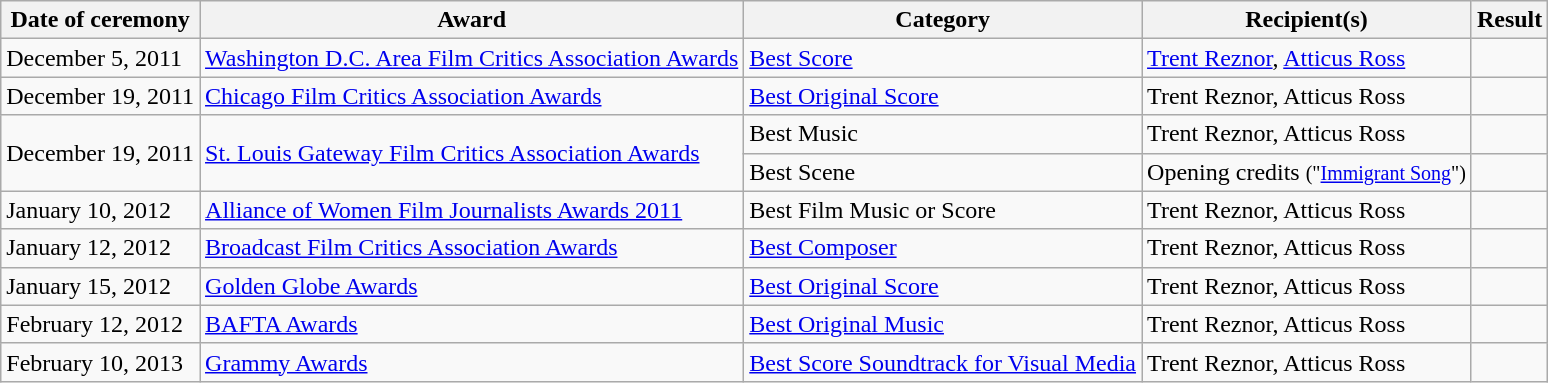<table class="wikitable">
<tr>
<th>Date of ceremony</th>
<th>Award</th>
<th>Category</th>
<th>Recipient(s)</th>
<th>Result</th>
</tr>
<tr>
<td>December 5, 2011</td>
<td><a href='#'>Washington D.C. Area Film Critics Association Awards</a></td>
<td><a href='#'>Best Score</a></td>
<td><a href='#'>Trent Reznor</a>, <a href='#'>Atticus Ross</a></td>
<td></td>
</tr>
<tr>
<td>December 19, 2011</td>
<td><a href='#'>Chicago Film Critics Association Awards</a></td>
<td><a href='#'>Best Original Score</a></td>
<td>Trent Reznor, Atticus Ross</td>
<td></td>
</tr>
<tr>
<td rowspan="2">December 19, 2011</td>
<td rowspan="2"><a href='#'>St. Louis Gateway Film Critics Association Awards</a></td>
<td>Best Music</td>
<td>Trent Reznor, Atticus Ross</td>
<td></td>
</tr>
<tr>
<td>Best Scene</td>
<td>Opening credits <small>("<a href='#'>Immigrant Song</a>")</small></td>
<td></td>
</tr>
<tr>
<td>January 10, 2012</td>
<td><a href='#'>Alliance of Women Film Journalists Awards 2011</a></td>
<td>Best Film Music or Score</td>
<td>Trent Reznor, Atticus Ross</td>
<td></td>
</tr>
<tr>
<td>January 12, 2012</td>
<td><a href='#'>Broadcast Film Critics Association Awards</a></td>
<td><a href='#'>Best Composer</a></td>
<td>Trent Reznor, Atticus Ross</td>
<td></td>
</tr>
<tr>
<td>January 15, 2012</td>
<td><a href='#'>Golden Globe Awards</a></td>
<td><a href='#'>Best Original Score</a></td>
<td>Trent Reznor, Atticus Ross</td>
<td></td>
</tr>
<tr>
<td>February 12, 2012</td>
<td><a href='#'>BAFTA Awards</a></td>
<td><a href='#'>Best Original Music</a></td>
<td>Trent Reznor, Atticus Ross</td>
<td></td>
</tr>
<tr>
<td>February 10, 2013</td>
<td><a href='#'>Grammy Awards</a></td>
<td><a href='#'>Best Score Soundtrack for Visual Media</a></td>
<td>Trent Reznor, Atticus Ross</td>
<td></td>
</tr>
</table>
